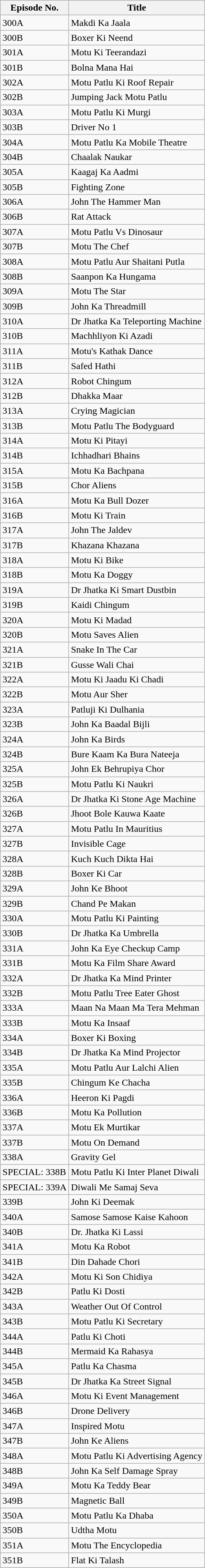<table class="wikitable">
<tr>
<th>Episode No.</th>
<th>Title</th>
</tr>
<tr>
<td>300A</td>
<td>Makdi Ka Jaala</td>
</tr>
<tr>
<td>300B</td>
<td>Boxer Ki Neend</td>
</tr>
<tr>
<td>301A</td>
<td>Motu Ki Teerandazi</td>
</tr>
<tr>
<td>301B</td>
<td>Bolna Mana Hai</td>
</tr>
<tr>
<td>302A</td>
<td>Motu Patlu Ki Roof Repair</td>
</tr>
<tr>
<td>302B</td>
<td>Jumping Jack Motu Patlu</td>
</tr>
<tr>
<td>303A</td>
<td>Motu Patlu Ki Murgi</td>
</tr>
<tr>
<td>303B</td>
<td>Driver No 1</td>
</tr>
<tr>
<td>304A</td>
<td>Motu Patlu Ka Mobile Theatre</td>
</tr>
<tr>
<td>304B</td>
<td>Chaalak Naukar</td>
</tr>
<tr>
<td>305A</td>
<td>Kaagaj Ka Aadmi</td>
</tr>
<tr>
<td>305B</td>
<td>Fighting Zone</td>
</tr>
<tr>
<td>306A</td>
<td>John The Hammer Man</td>
</tr>
<tr>
<td>306B</td>
<td>Rat Attack</td>
</tr>
<tr>
<td>307A</td>
<td>Motu Patlu Vs Dinosaur</td>
</tr>
<tr>
<td>307B</td>
<td>Motu The Chef</td>
</tr>
<tr>
<td>308A</td>
<td>Motu Patlu Aur Shaitani Putla</td>
</tr>
<tr>
<td>308B</td>
<td>Saanpon Ka Hungama</td>
</tr>
<tr>
<td>309A</td>
<td>Motu The Star</td>
</tr>
<tr>
<td>309B</td>
<td>John Ka Threadmill</td>
</tr>
<tr>
<td>310A</td>
<td>Dr Jhatka Ka Teleporting Machine</td>
</tr>
<tr>
<td>310B</td>
<td>Machhliyon Ki Azadi</td>
</tr>
<tr>
<td>311A</td>
<td>Motu's Kathak Dance</td>
</tr>
<tr>
<td>311B</td>
<td>Safed Hathi</td>
</tr>
<tr>
<td>312A</td>
<td>Robot Chingum</td>
</tr>
<tr>
<td>312B</td>
<td>Dhakka Maar</td>
</tr>
<tr>
<td>313A</td>
<td>Crying Magician</td>
</tr>
<tr>
<td>313B</td>
<td>Motu Patlu The Bodyguard</td>
</tr>
<tr>
<td>314A</td>
<td>Motu Ki Pitayi</td>
</tr>
<tr>
<td>314B</td>
<td>Ichhadhari Bhains</td>
</tr>
<tr>
<td>315A</td>
<td>Motu Ka Bachpana</td>
</tr>
<tr>
<td>315B</td>
<td>Chor Aliens</td>
</tr>
<tr>
<td>316A</td>
<td>Motu Ka Bull Dozer</td>
</tr>
<tr>
<td>316B</td>
<td>Motu Ki Train</td>
</tr>
<tr>
<td>317A</td>
<td>John The Jaldev</td>
</tr>
<tr>
<td>317B</td>
<td>Khazana Khazana</td>
</tr>
<tr>
<td>318A</td>
<td>Motu Ki Bike</td>
</tr>
<tr>
<td>318B</td>
<td>Motu Ka Doggy</td>
</tr>
<tr>
<td>319A</td>
<td>Dr Jhatka Ki Smart Dustbin</td>
</tr>
<tr>
<td>319B</td>
<td>Kaidi Chingum</td>
</tr>
<tr>
<td>320A</td>
<td>Motu Ki Madad</td>
</tr>
<tr>
<td>320B</td>
<td>Motu Saves Alien</td>
</tr>
<tr>
<td>321A</td>
<td>Snake In The Car</td>
</tr>
<tr>
<td>321B</td>
<td>Gusse Wali Chai</td>
</tr>
<tr>
<td>322A</td>
<td>Motu Ki Jaadu Ki Chadi</td>
</tr>
<tr>
<td>322B</td>
<td>Motu Aur Sher</td>
</tr>
<tr>
<td>323A</td>
<td>Patluji Ki Dulhania</td>
</tr>
<tr>
<td>323B</td>
<td>John Ka Baadal Bijli</td>
</tr>
<tr>
<td>324A</td>
<td>John Ka Birds</td>
</tr>
<tr>
<td>324B</td>
<td>Bure Kaam Ka Bura Nateeja</td>
</tr>
<tr>
<td>325A</td>
<td>John Ek Behrupiya Chor</td>
</tr>
<tr>
<td>325B</td>
<td>Motu Patlu Ki Naukri</td>
</tr>
<tr>
<td>326A</td>
<td>Dr Jhatka Ki Stone Age Machine</td>
</tr>
<tr>
<td>326B</td>
<td>Jhoot Bole Kauwa Kaate</td>
</tr>
<tr>
<td>327A</td>
<td>Motu Patlu In Mauritius</td>
</tr>
<tr>
<td>327B</td>
<td>Invisible Cage</td>
</tr>
<tr>
<td>328A</td>
<td>Kuch Kuch Dikta Hai</td>
</tr>
<tr>
<td>328B</td>
<td>Boxer Ki Car</td>
</tr>
<tr>
<td>329A</td>
<td>John Ke Bhoot</td>
</tr>
<tr>
<td>329B</td>
<td>Chand Pe Makan</td>
</tr>
<tr>
<td>330A</td>
<td>Motu Patlu Ki Painting</td>
</tr>
<tr>
<td>330B</td>
<td>Dr Jhatka Ka Umbrella</td>
</tr>
<tr>
<td>331A</td>
<td>John Ka Eye Checkup Camp</td>
</tr>
<tr>
<td>331B</td>
<td>Motu Ka Film Share Award</td>
</tr>
<tr>
<td>332A</td>
<td>Dr Jhatka Ka Mind Printer</td>
</tr>
<tr>
<td>332B</td>
<td>Motu Patlu Tree Eater Ghost</td>
</tr>
<tr>
<td>333A</td>
<td>Maan Na Maan Ma Tera Mehman</td>
</tr>
<tr>
<td>333B</td>
<td>Motu Ka Insaaf</td>
</tr>
<tr>
<td>334A</td>
<td>Boxer Ki Boxing</td>
</tr>
<tr>
<td>334B</td>
<td>Dr Jhatka Ka Mind Projector</td>
</tr>
<tr>
<td>335A</td>
<td>Motu Patlu Aur Lalchi Alien</td>
</tr>
<tr>
<td>335B</td>
<td>Chingum Ke Chacha</td>
</tr>
<tr>
<td>336A</td>
<td>Heeron Ki Pagdi</td>
</tr>
<tr>
<td>336B</td>
<td>Motu Ka Pollution</td>
</tr>
<tr>
<td>337A</td>
<td>Motu Ek Murtikar</td>
</tr>
<tr>
<td>337B</td>
<td>Motu On Demand</td>
</tr>
<tr>
<td>338A</td>
<td>Gravity Gel</td>
</tr>
<tr>
<td>SPECIAL: 338B</td>
<td>Motu Patlu Ki Inter Planet Diwali</td>
</tr>
<tr>
<td>SPECIAL: 339A</td>
<td>Diwali Me Samaj Seva</td>
</tr>
<tr>
<td>339B</td>
<td>John Ki Deemak</td>
</tr>
<tr>
<td>340A</td>
<td>Samose Samose Kaise Kahoon</td>
</tr>
<tr>
<td>340B</td>
<td>Dr. Jhatka Ki Lassi</td>
</tr>
<tr>
<td>341A</td>
<td>Motu Ka Robot</td>
</tr>
<tr>
<td>341B</td>
<td>Din Dahade Chori</td>
</tr>
<tr>
<td>342A</td>
<td>Motu Ki Son Chidiya</td>
</tr>
<tr>
<td>342B</td>
<td>Patlu Ki Dosti</td>
</tr>
<tr>
<td>343A</td>
<td>Weather Out Of Control</td>
</tr>
<tr>
<td>343B</td>
<td>Motu Patlu Ki Secretary</td>
</tr>
<tr>
<td>344A</td>
<td>Patlu Ki Choti</td>
</tr>
<tr>
<td>344B</td>
<td>Mermaid Ka Rahasya</td>
</tr>
<tr>
<td>345A</td>
<td>Patlu Ka Chasma</td>
</tr>
<tr>
<td>345B</td>
<td>Dr Jhatka Ka Street Signal</td>
</tr>
<tr>
<td>346A</td>
<td>Motu Ki Event Management</td>
</tr>
<tr>
<td>346B</td>
<td>Drone Delivery</td>
</tr>
<tr>
<td>347A</td>
<td>Inspired Motu</td>
</tr>
<tr>
<td>347B</td>
<td>John Ke Aliens</td>
</tr>
<tr>
<td>348A</td>
<td>Motu Patlu Ki Advertising Agency</td>
</tr>
<tr>
<td>348B</td>
<td>John Ka Self Damage Spray</td>
</tr>
<tr>
<td>349A</td>
<td>Motu Ka Teddy Bear</td>
</tr>
<tr>
<td>349B</td>
<td>Magnetic Ball</td>
</tr>
<tr>
<td>350A</td>
<td>Motu Patlu Ka Dhaba</td>
</tr>
<tr>
<td>350B</td>
<td>Udtha Motu</td>
</tr>
<tr>
<td>351A</td>
<td>Motu The Encyclopedia</td>
</tr>
<tr>
<td>351B</td>
<td>Flat Ki Talash</td>
</tr>
</table>
